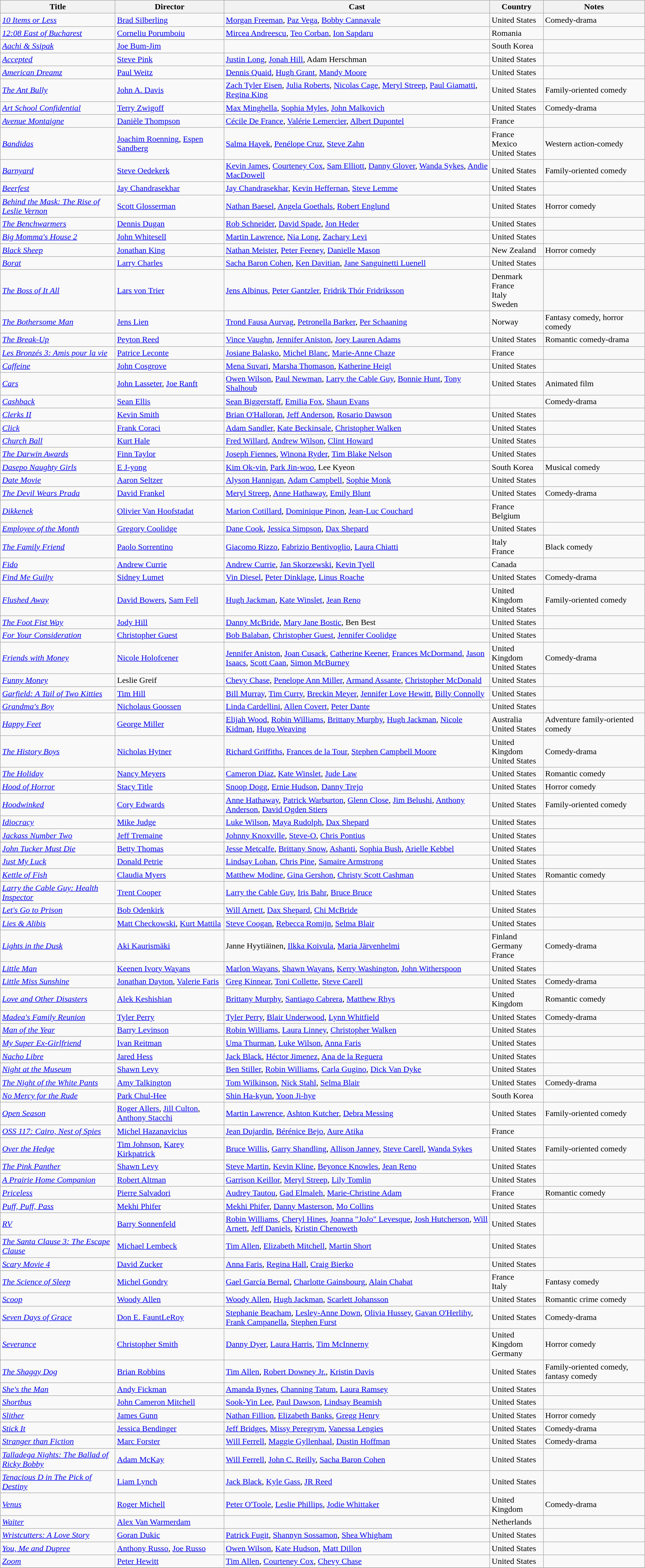<table class="wikitable sortable">
<tr>
<th>Title</th>
<th>Director</th>
<th>Cast</th>
<th>Country</th>
<th>Notes</th>
</tr>
<tr>
<td><em><a href='#'>10 Items or Less</a></em></td>
<td><a href='#'>Brad Silberling</a></td>
<td><a href='#'>Morgan Freeman</a>, <a href='#'>Paz Vega</a>, <a href='#'>Bobby Cannavale</a></td>
<td>United States</td>
<td>Comedy-drama</td>
</tr>
<tr>
<td><em><a href='#'>12:08 East of Bucharest</a></em></td>
<td><a href='#'>Corneliu Porumboiu</a></td>
<td><a href='#'>Mircea Andreescu</a>, <a href='#'>Teo Corban</a>, <a href='#'>Ion Sapdaru</a></td>
<td>Romania</td>
<td></td>
</tr>
<tr>
<td><em><a href='#'>Aachi & Ssipak</a></em></td>
<td><a href='#'>Joe Bum-Jim</a></td>
<td></td>
<td>South Korea</td>
<td></td>
</tr>
<tr>
<td><em><a href='#'>Accepted</a></em></td>
<td><a href='#'>Steve Pink</a></td>
<td><a href='#'>Justin Long</a>, <a href='#'>Jonah Hill</a>, Adam Herschman</td>
<td>United States</td>
<td></td>
</tr>
<tr>
<td><em><a href='#'>American Dreamz</a></em></td>
<td><a href='#'>Paul Weitz</a></td>
<td><a href='#'>Dennis Quaid</a>, <a href='#'>Hugh Grant</a>, <a href='#'>Mandy Moore</a></td>
<td>United States</td>
<td></td>
</tr>
<tr>
<td><em><a href='#'>The Ant Bully</a></em></td>
<td><a href='#'>John A. Davis</a></td>
<td><a href='#'>Zach Tyler Eisen</a>, <a href='#'>Julia Roberts</a>, <a href='#'>Nicolas Cage</a>, <a href='#'>Meryl Streep</a>, <a href='#'>Paul Giamatti</a>, <a href='#'>Regina King</a></td>
<td>United States</td>
<td>Family-oriented comedy</td>
</tr>
<tr>
<td><em><a href='#'>Art School Confidential</a></em></td>
<td><a href='#'>Terry Zwigoff</a></td>
<td><a href='#'>Max Minghella</a>, <a href='#'>Sophia Myles</a>, <a href='#'>John Malkovich</a></td>
<td>United States</td>
<td>Comedy-drama</td>
</tr>
<tr>
<td><em><a href='#'>Avenue Montaigne</a></em></td>
<td><a href='#'>Danièle Thompson</a></td>
<td><a href='#'>Cécile De France</a>, <a href='#'>Valérie Lemercier</a>, <a href='#'>Albert Dupontel</a></td>
<td>France</td>
<td></td>
</tr>
<tr>
<td><em><a href='#'>Bandidas</a></em></td>
<td><a href='#'>Joachim Roenning</a>, <a href='#'>Espen Sandberg</a></td>
<td><a href='#'>Salma Hayek</a>, <a href='#'>Penélope Cruz</a>, <a href='#'>Steve Zahn</a></td>
<td>France<br>Mexico<br>United States</td>
<td>Western action-comedy</td>
</tr>
<tr>
<td><em><a href='#'>Barnyard</a></em></td>
<td><a href='#'>Steve Oedekerk</a></td>
<td><a href='#'>Kevin James</a>, <a href='#'>Courteney Cox</a>, <a href='#'>Sam Elliott</a>, <a href='#'>Danny Glover</a>, <a href='#'>Wanda Sykes</a>, <a href='#'>Andie MacDowell</a></td>
<td>United States</td>
<td>Family-oriented comedy</td>
</tr>
<tr>
<td><em><a href='#'>Beerfest</a></em></td>
<td><a href='#'>Jay Chandrasekhar</a></td>
<td><a href='#'>Jay Chandrasekhar</a>, <a href='#'>Kevin Heffernan</a>, <a href='#'>Steve Lemme</a></td>
<td>United States</td>
<td></td>
</tr>
<tr>
<td><em><a href='#'>Behind the Mask: The Rise of Leslie Vernon</a></em></td>
<td><a href='#'>Scott Glosserman</a></td>
<td><a href='#'>Nathan Baesel</a>, <a href='#'>Angela Goethals</a>, <a href='#'>Robert Englund</a></td>
<td>United States</td>
<td>Horror comedy</td>
</tr>
<tr>
<td><em><a href='#'>The Benchwarmers</a></em></td>
<td><a href='#'>Dennis Dugan</a></td>
<td><a href='#'>Rob Schneider</a>, <a href='#'>David Spade</a>, <a href='#'>Jon Heder</a></td>
<td>United States</td>
<td></td>
</tr>
<tr>
<td><em><a href='#'>Big Momma's House 2</a></em></td>
<td><a href='#'>John Whitesell</a></td>
<td><a href='#'>Martin Lawrence</a>, <a href='#'>Nia Long</a>, <a href='#'>Zachary Levi</a></td>
<td>United States</td>
<td></td>
</tr>
<tr>
<td><em><a href='#'>Black Sheep</a></em></td>
<td><a href='#'>Jonathan King</a></td>
<td><a href='#'>Nathan Meister</a>, <a href='#'>Peter Feeney</a>, <a href='#'>Danielle Mason</a></td>
<td>New Zealand</td>
<td>Horror comedy</td>
</tr>
<tr>
<td><em><a href='#'>Borat</a></em></td>
<td><a href='#'>Larry Charles</a></td>
<td><a href='#'>Sacha Baron Cohen</a>, <a href='#'>Ken Davitian</a>, <a href='#'>Jane Sanguinetti Luenell</a></td>
<td>United States</td>
<td></td>
</tr>
<tr>
<td><em><a href='#'>The Boss of It All</a></em></td>
<td><a href='#'>Lars von Trier</a></td>
<td><a href='#'>Jens Albinus</a>, <a href='#'>Peter Gantzler</a>, <a href='#'>Fridrik Thór Fridriksson</a></td>
<td>Denmark<br>France<br>Italy<br>Sweden</td>
<td></td>
</tr>
<tr>
<td><em><a href='#'>The Bothersome Man</a></em></td>
<td><a href='#'>Jens Lien</a></td>
<td><a href='#'>Trond Fausa Aurvag</a>, <a href='#'>Petronella Barker</a>, <a href='#'>Per Schaaning</a></td>
<td>Norway</td>
<td>Fantasy comedy, horror comedy</td>
</tr>
<tr>
<td><em><a href='#'>The Break-Up</a></em></td>
<td><a href='#'>Peyton Reed</a></td>
<td><a href='#'>Vince Vaughn</a>, <a href='#'>Jennifer Aniston</a>, <a href='#'>Joey Lauren Adams</a></td>
<td>United States</td>
<td>Romantic comedy-drama</td>
</tr>
<tr>
<td><em><a href='#'>Les Bronzés 3: Amis pour la vie</a></em></td>
<td><a href='#'>Patrice Leconte</a></td>
<td><a href='#'>Josiane Balasko</a>, <a href='#'>Michel Blanc</a>, <a href='#'>Marie-Anne Chaze</a></td>
<td>France</td>
<td></td>
</tr>
<tr>
<td><em><a href='#'>Caffeine</a></em></td>
<td><a href='#'>John Cosgrove</a></td>
<td><a href='#'>Mena Suvari</a>, <a href='#'>Marsha Thomason</a>, <a href='#'>Katherine Heigl</a></td>
<td>United States</td>
<td></td>
</tr>
<tr>
<td><em><a href='#'>Cars</a></em></td>
<td><a href='#'>John Lasseter</a>, <a href='#'>Joe Ranft</a></td>
<td><a href='#'>Owen Wilson</a>, <a href='#'>Paul Newman</a>, <a href='#'>Larry the Cable Guy</a>, <a href='#'>Bonnie Hunt</a>, <a href='#'>Tony Shalhoub</a></td>
<td>United States</td>
<td>Animated film</td>
</tr>
<tr>
<td><em><a href='#'>Cashback</a></em></td>
<td><a href='#'>Sean Ellis</a></td>
<td><a href='#'>Sean Biggerstaff</a>, <a href='#'>Emilia Fox</a>, <a href='#'>Shaun Evans</a></td>
<td></td>
<td>Comedy-drama</td>
</tr>
<tr>
<td><em><a href='#'>Clerks II</a></em></td>
<td><a href='#'>Kevin Smith</a></td>
<td><a href='#'>Brian O'Halloran</a>, <a href='#'>Jeff Anderson</a>, <a href='#'>Rosario Dawson</a></td>
<td>United States</td>
<td></td>
</tr>
<tr>
<td><em><a href='#'>Click</a></em></td>
<td><a href='#'>Frank Coraci</a></td>
<td><a href='#'>Adam Sandler</a>, <a href='#'>Kate Beckinsale</a>, <a href='#'>Christopher Walken</a></td>
<td>United States</td>
<td></td>
</tr>
<tr>
<td><em><a href='#'>Church Ball</a></em></td>
<td><a href='#'>Kurt Hale</a></td>
<td><a href='#'>Fred Willard</a>, <a href='#'>Andrew Wilson</a>, <a href='#'>Clint Howard</a></td>
<td>United States</td>
<td></td>
</tr>
<tr>
<td><em><a href='#'>The Darwin Awards</a></em></td>
<td><a href='#'>Finn Taylor</a></td>
<td><a href='#'>Joseph Fiennes</a>, <a href='#'>Winona Ryder</a>, <a href='#'>Tim Blake Nelson</a></td>
<td>United States</td>
<td></td>
</tr>
<tr>
<td><em><a href='#'>Dasepo Naughty Girls</a></em></td>
<td><a href='#'>E J-yong</a></td>
<td><a href='#'>Kim Ok-vin</a>, <a href='#'>Park Jin-woo</a>, Lee Kyeon</td>
<td>South Korea</td>
<td>Musical comedy</td>
</tr>
<tr>
<td><em><a href='#'>Date Movie</a></em></td>
<td><a href='#'>Aaron Seltzer</a></td>
<td><a href='#'>Alyson Hannigan</a>, <a href='#'>Adam Campbell</a>, <a href='#'>Sophie Monk</a></td>
<td>United States</td>
<td></td>
</tr>
<tr>
<td><em><a href='#'>The Devil Wears Prada</a></em></td>
<td><a href='#'>David Frankel</a></td>
<td><a href='#'>Meryl Streep</a>, <a href='#'>Anne Hathaway</a>, <a href='#'>Emily Blunt</a></td>
<td>United States</td>
<td>Comedy-drama</td>
</tr>
<tr>
<td><em><a href='#'>Dikkenek</a></em></td>
<td><a href='#'>Olivier Van Hoofstadat</a></td>
<td><a href='#'>Marion Cotillard</a>, <a href='#'>Dominique Pinon</a>, <a href='#'>Jean-Luc Couchard</a></td>
<td>France<br>Belgium</td>
<td></td>
</tr>
<tr>
<td><em><a href='#'>Employee of the Month</a></em></td>
<td><a href='#'>Gregory Coolidge</a></td>
<td><a href='#'>Dane Cook</a>, <a href='#'>Jessica Simpson</a>, <a href='#'>Dax Shepard</a></td>
<td>United States</td>
<td></td>
</tr>
<tr>
<td><em><a href='#'>The Family Friend</a></em></td>
<td><a href='#'>Paolo Sorrentino</a></td>
<td><a href='#'>Giacomo Rizzo</a>, <a href='#'>Fabrizio Bentivoglio</a>, <a href='#'>Laura Chiatti</a></td>
<td>Italy<br>France</td>
<td>Black comedy</td>
</tr>
<tr>
<td><em><a href='#'>Fido</a></em></td>
<td><a href='#'>Andrew Currie</a></td>
<td><a href='#'>Andrew Currie</a>, <a href='#'>Jan Skorzewski</a>, <a href='#'>Kevin Tyell</a></td>
<td>Canada</td>
<td></td>
</tr>
<tr>
<td><em><a href='#'>Find Me Guilty</a></em></td>
<td><a href='#'>Sidney Lumet</a></td>
<td><a href='#'>Vin Diesel</a>, <a href='#'>Peter Dinklage</a>, <a href='#'>Linus Roache</a></td>
<td>United States</td>
<td>Comedy-drama</td>
</tr>
<tr>
<td><em><a href='#'>Flushed Away</a></em></td>
<td><a href='#'>David Bowers</a>, <a href='#'>Sam Fell</a></td>
<td><a href='#'>Hugh Jackman</a>, <a href='#'>Kate Winslet</a>, <a href='#'>Jean Reno</a></td>
<td>United Kingdom<br>United States</td>
<td>Family-oriented comedy</td>
</tr>
<tr>
<td><em><a href='#'>The Foot Fist Way</a></em></td>
<td><a href='#'>Jody Hill</a></td>
<td><a href='#'>Danny McBride</a>, <a href='#'>Mary Jane Bostic</a>, Ben Best</td>
<td>United States</td>
<td></td>
</tr>
<tr>
<td><em><a href='#'>For Your Consideration</a></em></td>
<td><a href='#'>Christopher Guest</a></td>
<td><a href='#'>Bob Balaban</a>, <a href='#'>Christopher Guest</a>, <a href='#'>Jennifer Coolidge</a></td>
<td>United States</td>
<td></td>
</tr>
<tr>
<td><em><a href='#'>Friends with Money</a></em></td>
<td><a href='#'>Nicole Holofcener</a></td>
<td><a href='#'>Jennifer Aniston</a>, <a href='#'>Joan Cusack</a>, <a href='#'>Catherine Keener</a>, <a href='#'>Frances McDormand</a>, <a href='#'>Jason Isaacs</a>, <a href='#'>Scott Caan</a>, <a href='#'>Simon McBurney</a></td>
<td>United Kingdom<br>United States</td>
<td>Comedy-drama</td>
</tr>
<tr>
<td><em><a href='#'>Funny Money</a></em></td>
<td>Leslie Greif</td>
<td><a href='#'>Chevy Chase</a>, <a href='#'>Penelope Ann Miller</a>, <a href='#'>Armand Assante</a>, <a href='#'>Christopher McDonald</a></td>
<td>United States</td>
<td></td>
</tr>
<tr>
<td><em><a href='#'>Garfield: A Tail of Two Kitties</a></em></td>
<td><a href='#'>Tim Hill</a></td>
<td><a href='#'>Bill Murray</a>, <a href='#'>Tim Curry</a>, <a href='#'>Breckin Meyer</a>, <a href='#'>Jennifer Love Hewitt</a>, <a href='#'>Billy Connolly</a></td>
<td>United States</td>
<td></td>
</tr>
<tr>
<td><em><a href='#'>Grandma's Boy</a></em></td>
<td><a href='#'>Nicholaus Goossen</a></td>
<td><a href='#'>Linda Cardellini</a>, <a href='#'>Allen Covert</a>, <a href='#'>Peter Dante</a></td>
<td>United States</td>
<td></td>
</tr>
<tr>
<td><em><a href='#'>Happy Feet</a></em></td>
<td><a href='#'>George Miller</a></td>
<td><a href='#'>Elijah Wood</a>, <a href='#'>Robin Williams</a>, <a href='#'>Brittany Murphy</a>, <a href='#'>Hugh Jackman</a>, <a href='#'>Nicole Kidman</a>, <a href='#'>Hugo Weaving</a></td>
<td>Australia<br>United States</td>
<td>Adventure family-oriented comedy</td>
</tr>
<tr>
<td><em><a href='#'>The History Boys</a></em></td>
<td><a href='#'>Nicholas Hytner</a></td>
<td><a href='#'>Richard Griffiths</a>, <a href='#'>Frances de la Tour</a>, <a href='#'>Stephen Campbell Moore</a></td>
<td>United Kingdom<br>United States</td>
<td>Comedy-drama</td>
</tr>
<tr>
<td><em><a href='#'>The Holiday</a></em></td>
<td><a href='#'>Nancy Meyers</a></td>
<td><a href='#'>Cameron Diaz</a>, <a href='#'>Kate Winslet</a>, <a href='#'>Jude Law</a></td>
<td>United States</td>
<td>Romantic comedy</td>
</tr>
<tr>
<td><em><a href='#'>Hood of Horror</a></em></td>
<td><a href='#'>Stacy Title</a></td>
<td><a href='#'>Snoop Dogg</a>, <a href='#'>Ernie Hudson</a>, <a href='#'>Danny Trejo</a></td>
<td>United States</td>
<td>Horror comedy</td>
</tr>
<tr>
<td><em><a href='#'>Hoodwinked</a></em></td>
<td><a href='#'>Cory Edwards</a></td>
<td><a href='#'>Anne Hathaway</a>, <a href='#'>Patrick Warburton</a>, <a href='#'>Glenn Close</a>, <a href='#'>Jim Belushi</a>, <a href='#'>Anthony Anderson</a>, <a href='#'>David Ogden Stiers</a></td>
<td>United States</td>
<td>Family-oriented comedy</td>
</tr>
<tr>
<td><em><a href='#'>Idiocracy</a></em></td>
<td><a href='#'>Mike Judge</a></td>
<td><a href='#'>Luke Wilson</a>, <a href='#'>Maya Rudolph</a>, <a href='#'>Dax Shepard</a></td>
<td>United States</td>
<td></td>
</tr>
<tr>
<td><em><a href='#'>Jackass Number Two</a></em></td>
<td><a href='#'>Jeff Tremaine</a></td>
<td><a href='#'>Johnny Knoxville</a>, <a href='#'>Steve-O</a>, <a href='#'>Chris Pontius</a></td>
<td>United States</td>
<td></td>
</tr>
<tr>
<td><em><a href='#'>John Tucker Must Die</a></em></td>
<td><a href='#'>Betty Thomas</a></td>
<td><a href='#'>Jesse Metcalfe</a>, <a href='#'>Brittany Snow</a>, <a href='#'>Ashanti</a>, <a href='#'>Sophia Bush</a>, <a href='#'>Arielle Kebbel</a></td>
<td>United States</td>
<td></td>
</tr>
<tr>
<td><em><a href='#'>Just My Luck</a></em></td>
<td><a href='#'>Donald Petrie</a></td>
<td><a href='#'>Lindsay Lohan</a>, <a href='#'>Chris Pine</a>, <a href='#'>Samaire Armstrong</a></td>
<td>United States</td>
<td></td>
</tr>
<tr>
<td><em><a href='#'>Kettle of Fish</a></em></td>
<td><a href='#'>Claudia Myers</a></td>
<td><a href='#'>Matthew Modine</a>, <a href='#'>Gina Gershon</a>, <a href='#'>Christy Scott Cashman</a></td>
<td>United States</td>
<td>Romantic comedy</td>
</tr>
<tr>
<td><em><a href='#'>Larry the Cable Guy: Health Inspector</a></em></td>
<td><a href='#'>Trent Cooper</a></td>
<td><a href='#'>Larry the Cable Guy</a>, <a href='#'>Iris Bahr</a>, <a href='#'>Bruce Bruce</a></td>
<td>United States</td>
<td></td>
</tr>
<tr>
<td><em><a href='#'>Let's Go to Prison</a></em></td>
<td><a href='#'>Bob Odenkirk</a></td>
<td><a href='#'>Will Arnett</a>, <a href='#'>Dax Shepard</a>, <a href='#'>Chi McBride</a></td>
<td>United States</td>
<td></td>
</tr>
<tr>
<td><em><a href='#'>Lies & Alibis</a></em></td>
<td><a href='#'>Matt Checkowski</a>, <a href='#'>Kurt Mattila</a></td>
<td><a href='#'>Steve Coogan</a>, <a href='#'>Rebecca Romijn</a>, <a href='#'>Selma Blair</a></td>
<td>United States</td>
<td></td>
</tr>
<tr>
<td><em><a href='#'>Lights in the Dusk</a></em></td>
<td><a href='#'>Aki Kaurismäki</a></td>
<td>Janne Hyytiäinen, <a href='#'>Ilkka Koivula</a>, <a href='#'>Maria Järvenhelmi</a></td>
<td>Finland<br>Germany<br>France</td>
<td>Comedy-drama</td>
</tr>
<tr>
<td><em><a href='#'>Little Man</a></em></td>
<td><a href='#'>Keenen Ivory Wayans</a></td>
<td><a href='#'>Marlon Wayans</a>, <a href='#'>Shawn Wayans</a>, <a href='#'>Kerry Washington</a>, <a href='#'>John Witherspoon</a></td>
<td>United States</td>
<td></td>
</tr>
<tr>
<td><em><a href='#'>Little Miss Sunshine</a></em></td>
<td><a href='#'>Jonathan Dayton</a>, <a href='#'>Valerie Faris</a></td>
<td><a href='#'>Greg Kinnear</a>, <a href='#'>Toni Collette</a>, <a href='#'>Steve Carell</a></td>
<td>United States</td>
<td>Comedy-drama</td>
</tr>
<tr>
<td><em><a href='#'>Love and Other Disasters</a></em></td>
<td><a href='#'>Alek Keshishian</a></td>
<td><a href='#'>Brittany Murphy</a>, <a href='#'>Santiago Cabrera</a>, <a href='#'>Matthew Rhys</a></td>
<td France>United Kingdom</td>
<td>Romantic comedy</td>
</tr>
<tr>
<td><em><a href='#'>Madea's Family Reunion</a></em></td>
<td><a href='#'>Tyler Perry</a></td>
<td><a href='#'>Tyler Perry</a>, <a href='#'>Blair Underwood</a>, <a href='#'>Lynn Whitfield</a></td>
<td>United States</td>
<td>Comedy-drama</td>
</tr>
<tr>
<td><em><a href='#'>Man of the Year</a></em></td>
<td><a href='#'>Barry Levinson</a></td>
<td><a href='#'>Robin Williams</a>, <a href='#'>Laura Linney</a>, <a href='#'>Christopher Walken</a></td>
<td>United States</td>
<td></td>
</tr>
<tr>
<td><em><a href='#'>My Super Ex-Girlfriend</a></em></td>
<td><a href='#'>Ivan Reitman</a></td>
<td><a href='#'>Uma Thurman</a>, <a href='#'>Luke Wilson</a>, <a href='#'>Anna Faris</a></td>
<td>United States</td>
<td></td>
</tr>
<tr>
<td><em><a href='#'>Nacho Libre</a></em></td>
<td><a href='#'>Jared Hess</a></td>
<td><a href='#'>Jack Black</a>, <a href='#'>Héctor Jimenez</a>, <a href='#'>Ana de la Reguera</a></td>
<td>United States</td>
<td></td>
</tr>
<tr>
<td><em><a href='#'>Night at the Museum</a></em></td>
<td><a href='#'>Shawn Levy</a></td>
<td><a href='#'>Ben Stiller</a>, <a href='#'>Robin Williams</a>, <a href='#'>Carla Gugino</a>, <a href='#'>Dick Van Dyke</a></td>
<td>United States</td>
<td></td>
</tr>
<tr>
<td><em><a href='#'>The Night of the White Pants</a></em></td>
<td><a href='#'>Amy Talkington</a></td>
<td><a href='#'>Tom Wilkinson</a>, <a href='#'>Nick Stahl</a>, <a href='#'>Selma Blair</a></td>
<td>United States</td>
<td>Comedy-drama</td>
</tr>
<tr>
<td><em><a href='#'>No Mercy for the Rude</a></em></td>
<td><a href='#'>Park Chul-Hee</a></td>
<td><a href='#'>Shin Ha-kyun</a>, <a href='#'>Yoon Ji-hye</a></td>
<td>South Korea</td>
<td></td>
</tr>
<tr>
<td><em><a href='#'>Open Season</a></em></td>
<td><a href='#'>Roger Allers</a>, <a href='#'>Jill Culton</a>, <a href='#'>Anthony Stacchi</a></td>
<td><a href='#'>Martin Lawrence</a>, <a href='#'>Ashton Kutcher</a>, <a href='#'>Debra Messing</a></td>
<td>United States</td>
<td>Family-oriented comedy</td>
</tr>
<tr>
<td><em><a href='#'>OSS 117: Cairo, Nest of Spies</a></em></td>
<td><a href='#'>Michel Hazanavicius</a></td>
<td><a href='#'>Jean Dujardin</a>, <a href='#'>Bérénice Bejo</a>, <a href='#'>Aure Atika</a></td>
<td>France</td>
<td></td>
</tr>
<tr>
<td><em><a href='#'>Over the Hedge</a></em></td>
<td><a href='#'>Tim Johnson</a>, <a href='#'>Karey Kirkpatrick</a></td>
<td><a href='#'>Bruce Willis</a>, <a href='#'>Garry Shandling</a>, <a href='#'>Allison Janney</a>, <a href='#'>Steve Carell</a>, <a href='#'>Wanda Sykes</a></td>
<td>United States</td>
<td>Family-oriented comedy</td>
</tr>
<tr>
<td><em><a href='#'>The Pink Panther</a></em></td>
<td><a href='#'>Shawn Levy</a></td>
<td><a href='#'>Steve Martin</a>, <a href='#'>Kevin Kline</a>, <a href='#'>Beyonce Knowles</a>, <a href='#'>Jean Reno</a></td>
<td>United States</td>
<td></td>
</tr>
<tr>
<td><em><a href='#'>A Prairie Home Companion</a></em></td>
<td><a href='#'>Robert Altman</a></td>
<td><a href='#'>Garrison Keillor</a>, <a href='#'>Meryl Streep</a>, <a href='#'>Lily Tomlin</a></td>
<td>United States</td>
<td></td>
</tr>
<tr>
<td><em><a href='#'>Priceless</a></em></td>
<td><a href='#'>Pierre Salvadori</a></td>
<td><a href='#'>Audrey Tautou</a>, <a href='#'>Gad Elmaleh</a>, <a href='#'>Marie-Christine Adam</a></td>
<td>France</td>
<td>Romantic comedy</td>
</tr>
<tr>
<td><em><a href='#'>Puff, Puff, Pass</a></em></td>
<td><a href='#'>Mekhi Phifer</a></td>
<td><a href='#'>Mekhi Phifer</a>, <a href='#'>Danny Masterson</a>, <a href='#'>Mo Collins</a></td>
<td>United States</td>
<td></td>
</tr>
<tr>
<td><em><a href='#'>RV</a></em></td>
<td><a href='#'>Barry Sonnenfeld</a></td>
<td><a href='#'>Robin Williams</a>, <a href='#'>Cheryl Hines</a>, <a href='#'>Joanna "JoJo" Levesque</a>, <a href='#'>Josh Hutcherson</a>, <a href='#'>Will Arnett</a>, <a href='#'>Jeff Daniels</a>, <a href='#'>Kristin Chenoweth</a></td>
<td>United States</td>
<td></td>
</tr>
<tr>
<td><em><a href='#'>The Santa Clause 3: The Escape Clause</a></em></td>
<td><a href='#'>Michael Lembeck</a></td>
<td><a href='#'>Tim Allen</a>, <a href='#'>Elizabeth Mitchell</a>, <a href='#'>Martin Short</a></td>
<td>United States</td>
<td></td>
</tr>
<tr>
<td><em><a href='#'>Scary Movie 4</a></em></td>
<td><a href='#'>David Zucker</a></td>
<td><a href='#'>Anna Faris</a>, <a href='#'>Regina Hall</a>, <a href='#'>Craig Bierko</a></td>
<td>United States</td>
<td></td>
</tr>
<tr>
<td><em><a href='#'>The Science of Sleep</a></em></td>
<td><a href='#'>Michel Gondry</a></td>
<td><a href='#'>Gael García Bernal</a>, <a href='#'>Charlotte Gainsbourg</a>, <a href='#'>Alain Chabat</a></td>
<td>France<br>Italy</td>
<td>Fantasy comedy</td>
</tr>
<tr>
<td><em><a href='#'>Scoop</a></em></td>
<td><a href='#'>Woody Allen</a></td>
<td><a href='#'>Woody Allen</a>, <a href='#'>Hugh Jackman</a>, <a href='#'>Scarlett Johansson</a></td>
<td>United States</td>
<td>Romantic crime comedy</td>
</tr>
<tr>
<td><em><a href='#'>Seven Days of Grace</a></em></td>
<td><a href='#'>Don E. FauntLeRoy</a></td>
<td><a href='#'>Stephanie Beacham</a>, <a href='#'>Lesley-Anne Down</a>, <a href='#'>Olivia Hussey</a>, <a href='#'>Gavan O'Herlihy</a>, <a href='#'>Frank Campanella</a>, <a href='#'>Stephen Furst</a></td>
<td>United States</td>
<td>Comedy-drama</td>
</tr>
<tr>
<td><em><a href='#'>Severance</a></em></td>
<td><a href='#'>Christopher Smith</a></td>
<td><a href='#'>Danny Dyer</a>, <a href='#'>Laura Harris</a>, <a href='#'>Tim McInnerny</a></td>
<td>United Kingdom<br>Germany</td>
<td>Horror comedy</td>
</tr>
<tr>
<td><em><a href='#'>The Shaggy Dog</a></em></td>
<td><a href='#'>Brian Robbins</a></td>
<td><a href='#'>Tim Allen</a>, <a href='#'>Robert Downey Jr.</a>, <a href='#'>Kristin Davis</a></td>
<td>United States</td>
<td>Family-oriented comedy, fantasy comedy</td>
</tr>
<tr>
<td><em><a href='#'>She's the Man</a></em></td>
<td><a href='#'>Andy Fickman</a></td>
<td><a href='#'>Amanda Bynes</a>, <a href='#'>Channing Tatum</a>, <a href='#'>Laura Ramsey</a></td>
<td>United States</td>
<td></td>
</tr>
<tr>
<td><em><a href='#'>Shortbus</a></em></td>
<td><a href='#'>John Cameron Mitchell</a></td>
<td><a href='#'>Sook-Yin Lee</a>, <a href='#'>Paul Dawson</a>, <a href='#'>Lindsay Beamish</a></td>
<td>United States</td>
<td></td>
</tr>
<tr>
<td><em><a href='#'>Slither</a></em></td>
<td><a href='#'>James Gunn</a></td>
<td><a href='#'>Nathan Fillion</a>, <a href='#'>Elizabeth Banks</a>, <a href='#'>Gregg Henry</a></td>
<td>United States</td>
<td>Horror comedy</td>
</tr>
<tr>
<td><em><a href='#'>Stick It</a></em></td>
<td><a href='#'>Jessica Bendinger</a></td>
<td><a href='#'>Jeff Bridges</a>, <a href='#'>Missy Peregrym</a>, <a href='#'>Vanessa Lengies</a></td>
<td>United States</td>
<td>Comedy-drama</td>
</tr>
<tr>
<td><em><a href='#'>Stranger than Fiction</a></em></td>
<td><a href='#'>Marc Forster</a></td>
<td><a href='#'>Will Ferrell</a>, <a href='#'>Maggie Gyllenhaal</a>, <a href='#'>Dustin Hoffman</a></td>
<td>United States</td>
<td>Comedy-drama</td>
</tr>
<tr>
<td><em><a href='#'>Talladega Nights: The Ballad of Ricky Bobby</a></em></td>
<td><a href='#'>Adam McKay</a></td>
<td><a href='#'>Will Ferrell</a>, <a href='#'>John C. Reilly</a>, <a href='#'>Sacha Baron Cohen</a></td>
<td>United States</td>
<td></td>
</tr>
<tr>
<td><em><a href='#'>Tenacious D in The Pick of Destiny</a></em></td>
<td><a href='#'>Liam Lynch</a></td>
<td><a href='#'>Jack Black</a>, <a href='#'>Kyle Gass</a>, <a href='#'>JR Reed</a></td>
<td>United States</td>
<td></td>
</tr>
<tr>
<td><em><a href='#'>Venus</a></em></td>
<td><a href='#'>Roger Michell</a></td>
<td><a href='#'>Peter O'Toole</a>, <a href='#'>Leslie Phillips</a>, <a href='#'>Jodie Whittaker</a></td>
<td>United Kingdom</td>
<td>Comedy-drama</td>
</tr>
<tr>
<td><em><a href='#'>Waiter</a></em></td>
<td><a href='#'>Alex Van Warmerdam</a></td>
<td></td>
<td>Netherlands</td>
<td></td>
</tr>
<tr>
<td><em><a href='#'>Wristcutters: A Love Story</a></em></td>
<td><a href='#'>Goran Dukic</a></td>
<td><a href='#'>Patrick Fugit</a>, <a href='#'>Shannyn Sossamon</a>, <a href='#'>Shea Whigham</a></td>
<td>United States</td>
<td></td>
</tr>
<tr>
<td><em><a href='#'>You, Me and Dupree</a></em></td>
<td><a href='#'>Anthony Russo</a>, <a href='#'>Joe Russo</a></td>
<td><a href='#'>Owen Wilson</a>, <a href='#'>Kate Hudson</a>, <a href='#'>Matt Dillon</a></td>
<td>United States</td>
<td></td>
</tr>
<tr>
<td><em><a href='#'>Zoom</a></em></td>
<td><a href='#'>Peter Hewitt</a></td>
<td><a href='#'>Tim Allen</a>, <a href='#'>Courteney Cox</a>, <a href='#'>Chevy Chase</a></td>
<td>United States</td>
<td></td>
</tr>
<tr>
</tr>
</table>
